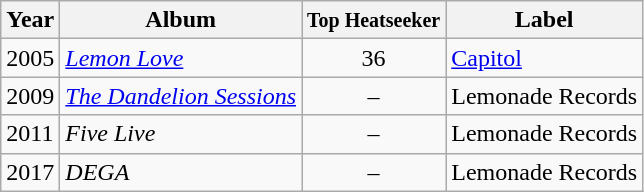<table class="wikitable">
<tr>
<th>Year</th>
<th>Album</th>
<th><small> Top Heatseeker </small></th>
<th>Label</th>
</tr>
<tr>
<td>2005</td>
<td><em><a href='#'>Lemon Love</a></em></td>
<td style="text-align:center;">36</td>
<td><a href='#'>Capitol</a></td>
</tr>
<tr>
<td>2009</td>
<td><em><a href='#'>The Dandelion Sessions</a></em></td>
<td style="text-align:center;">–</td>
<td>Lemonade Records</td>
</tr>
<tr>
<td>2011</td>
<td><em>Five Live</em></td>
<td style="text-align:center;">–</td>
<td>Lemonade Records</td>
</tr>
<tr>
<td>2017</td>
<td><em>DEGA</em></td>
<td style="text-align:center;">–</td>
<td>Lemonade Records</td>
</tr>
</table>
